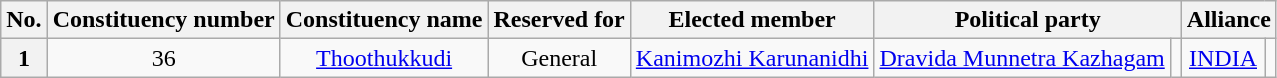<table class="wikitable" style="text-align:center">
<tr>
<th>No.</th>
<th>Constituency number</th>
<th>Constituency name</th>
<th>Reserved for</th>
<th>Elected member</th>
<th colspan=2>Political party</th>
<th colspan=2>Alliance</th>
</tr>
<tr>
<th>1</th>
<td>36</td>
<td><a href='#'>Thoothukkudi</a></td>
<td>General</td>
<td><a href='#'>Kanimozhi Karunanidhi</a></td>
<td><a href='#'>Dravida Munnetra Kazhagam</a></td>
<td></td>
<td><a href='#'>INDIA</a></td>
<td></td>
</tr>
</table>
